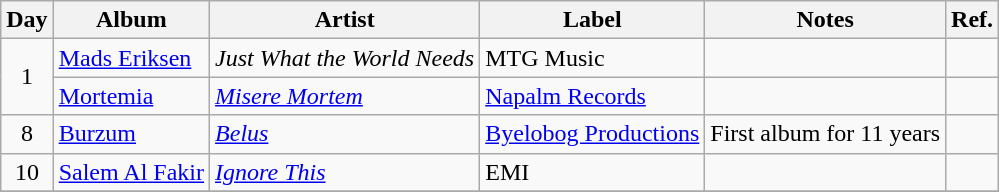<table class="wikitable">
<tr>
<th>Day</th>
<th>Album</th>
<th>Artist</th>
<th>Label</th>
<th>Notes</th>
<th>Ref.</th>
</tr>
<tr>
<td rowspan="2" style="text-align:center;">1</td>
<td><a href='#'>Mads Eriksen</a></td>
<td><em>Just What the World Needs</em></td>
<td>MTG Music</td>
<td></td>
<td></td>
</tr>
<tr>
<td><a href='#'>Mortemia</a></td>
<td><em><a href='#'>Misere Mortem</a></em></td>
<td><a href='#'>Napalm Records</a></td>
<td></td>
<td></td>
</tr>
<tr>
<td rowspan="1" style="text-align:center;">8</td>
<td><a href='#'>Burzum</a></td>
<td><em><a href='#'>Belus</a></em></td>
<td><a href='#'>Byelobog Productions</a></td>
<td>First album for 11 years</td>
<td></td>
</tr>
<tr>
<td rowspan="1" style="text-align:center;">10</td>
<td><a href='#'>Salem Al Fakir</a></td>
<td><em><a href='#'>Ignore This</a></em></td>
<td>EMI</td>
<td></td>
<td></td>
</tr>
<tr>
</tr>
</table>
